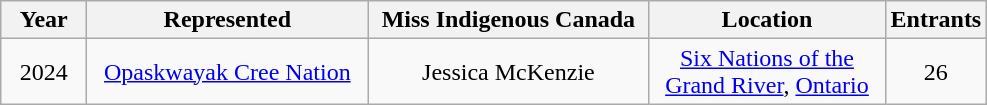<table class="wikitable" style="font-size:100%; text-align:center;">
<tr>
<th width="50">Year</th>
<th width="180">Represented</th>
<th width="180">Miss Indigenous Canada</th>
<th width="150">Location</th>
<th width="50">Entrants</th>
</tr>
<tr>
<td>2024</td>
<td><a href='#'>Opaskwayak Cree Nation</a></td>
<td>Jessica McKenzie</td>
<td><a href='#'>Six Nations of the Grand River</a>, <a href='#'>Ontario</a></td>
<td>26</td>
</tr>
</table>
